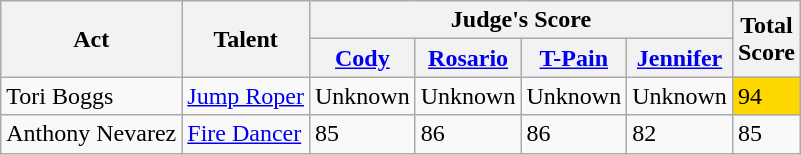<table class="wikitable">
<tr>
<th rowspan="2">Act</th>
<th rowspan="2">Talent</th>
<th colspan="4">Judge's Score</th>
<th rowspan="2">Total<br>Score</th>
</tr>
<tr>
<th><a href='#'>Cody</a></th>
<th><a href='#'>Rosario</a></th>
<th><a href='#'>T-Pain</a></th>
<th><a href='#'>Jennifer</a></th>
</tr>
<tr>
<td>Tori Boggs</td>
<td><a href='#'>Jump Roper</a></td>
<td>Unknown</td>
<td>Unknown</td>
<td>Unknown</td>
<td>Unknown</td>
<td style="background:gold;">94</td>
</tr>
<tr>
<td>Anthony Nevarez</td>
<td><a href='#'>Fire Dancer</a></td>
<td>85</td>
<td>86</td>
<td>86</td>
<td>82</td>
<td>85</td>
</tr>
</table>
